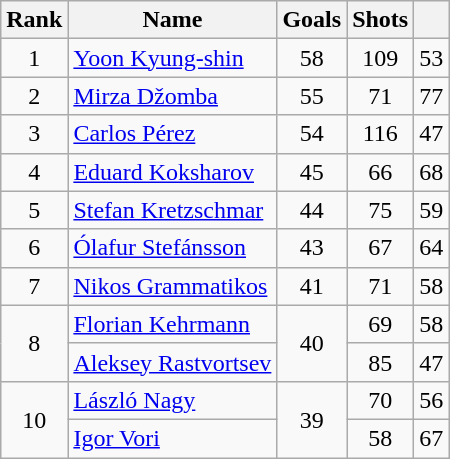<table class="wikitable sortable" style="text-align: center;">
<tr>
<th>Rank</th>
<th>Name</th>
<th>Goals</th>
<th>Shots</th>
<th></th>
</tr>
<tr>
<td>1</td>
<td align=left> <a href='#'>Yoon Kyung-shin</a></td>
<td>58</td>
<td>109</td>
<td>53</td>
</tr>
<tr>
<td>2</td>
<td align=left> <a href='#'>Mirza Džomba</a></td>
<td>55</td>
<td>71</td>
<td>77</td>
</tr>
<tr>
<td>3</td>
<td align=left> <a href='#'>Carlos Pérez</a></td>
<td>54</td>
<td>116</td>
<td>47</td>
</tr>
<tr>
<td>4</td>
<td align=left> <a href='#'>Eduard Koksharov</a></td>
<td>45</td>
<td>66</td>
<td>68</td>
</tr>
<tr>
<td>5</td>
<td align=left> <a href='#'>Stefan Kretzschmar</a></td>
<td>44</td>
<td>75</td>
<td>59</td>
</tr>
<tr>
<td>6</td>
<td align=left> <a href='#'>Ólafur Stefánsson</a></td>
<td>43</td>
<td>67</td>
<td>64</td>
</tr>
<tr>
<td>7</td>
<td align=left> <a href='#'>Nikos Grammatikos</a></td>
<td>41</td>
<td>71</td>
<td>58</td>
</tr>
<tr>
<td rowspan=2>8</td>
<td align=left> <a href='#'>Florian Kehrmann</a></td>
<td rowspan=2>40</td>
<td>69</td>
<td>58</td>
</tr>
<tr>
<td align=left> <a href='#'>Aleksey Rastvortsev</a></td>
<td>85</td>
<td>47</td>
</tr>
<tr>
<td rowspan=2>10</td>
<td align=left> <a href='#'>László Nagy</a></td>
<td rowspan=2>39</td>
<td>70</td>
<td>56</td>
</tr>
<tr>
<td align=left> <a href='#'>Igor Vori</a></td>
<td>58</td>
<td>67</td>
</tr>
</table>
